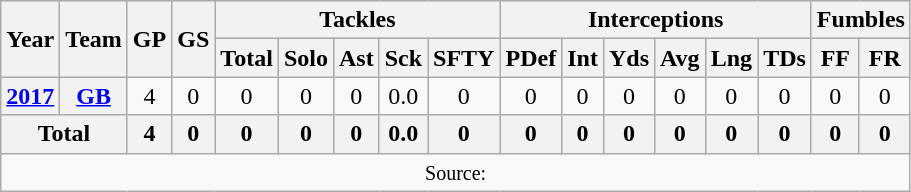<table class="wikitable" style="text-align: center;">
<tr>
<th rowspan=2>Year</th>
<th rowspan=2>Team</th>
<th rowspan=2>GP</th>
<th rowspan=2>GS</th>
<th colspan=5>Tackles</th>
<th colspan=6>Interceptions</th>
<th colspan=2>Fumbles</th>
</tr>
<tr>
<th>Total</th>
<th>Solo</th>
<th>Ast</th>
<th>Sck</th>
<th>SFTY</th>
<th>PDef</th>
<th>Int</th>
<th>Yds</th>
<th>Avg</th>
<th>Lng</th>
<th>TDs</th>
<th>FF</th>
<th>FR</th>
</tr>
<tr>
<th><a href='#'>2017</a></th>
<th><a href='#'>GB</a></th>
<td>4</td>
<td>0</td>
<td>0</td>
<td>0</td>
<td>0</td>
<td>0.0</td>
<td>0</td>
<td>0</td>
<td>0</td>
<td>0</td>
<td>0</td>
<td>0</td>
<td>0</td>
<td>0</td>
<td>0</td>
</tr>
<tr>
<th colspan="2">Total</th>
<th>4</th>
<th>0</th>
<th>0</th>
<th>0</th>
<th>0</th>
<th>0.0</th>
<th>0</th>
<th>0</th>
<th>0</th>
<th>0</th>
<th>0</th>
<th>0</th>
<th>0</th>
<th>0</th>
<th>0</th>
</tr>
<tr>
<td colspan="17"><small>Source: </small></td>
</tr>
</table>
